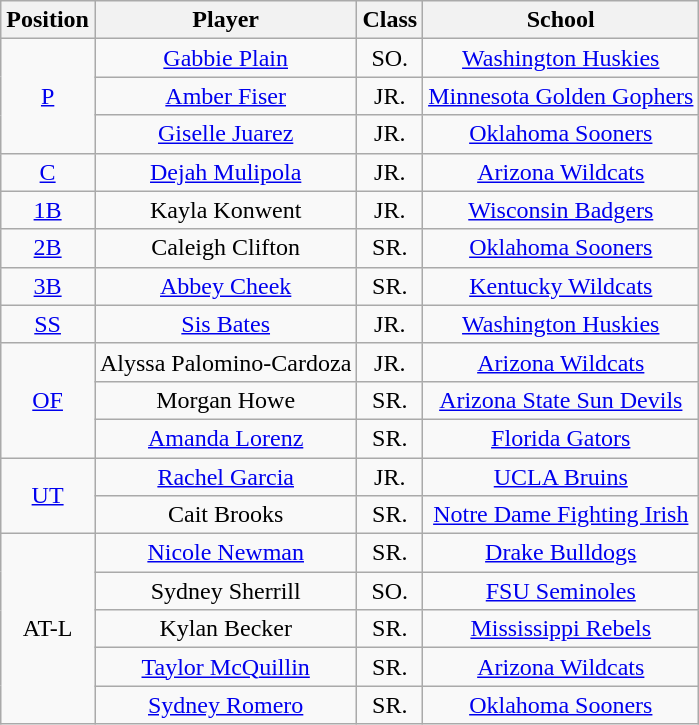<table class="wikitable">
<tr>
<th>Position</th>
<th>Player</th>
<th>Class</th>
<th>School</th>
</tr>
<tr align=center>
<td rowspan=3><a href='#'>P</a></td>
<td><a href='#'>Gabbie Plain</a></td>
<td>SO.</td>
<td><a href='#'>Washington Huskies</a></td>
</tr>
<tr align=center>
<td><a href='#'>Amber Fiser</a></td>
<td>JR.</td>
<td><a href='#'>Minnesota Golden Gophers</a></td>
</tr>
<tr align=center>
<td><a href='#'>Giselle Juarez</a></td>
<td>JR.</td>
<td><a href='#'>Oklahoma Sooners</a></td>
</tr>
<tr align=center>
<td rowspan=1><a href='#'>C</a></td>
<td><a href='#'>Dejah Mulipola</a></td>
<td>JR.</td>
<td><a href='#'>Arizona Wildcats</a></td>
</tr>
<tr align=center>
<td rowspan=1><a href='#'>1B</a></td>
<td>Kayla Konwent</td>
<td>JR.</td>
<td><a href='#'>Wisconsin Badgers</a></td>
</tr>
<tr align=center>
<td rowspan=1><a href='#'>2B</a></td>
<td>Caleigh Clifton</td>
<td>SR.</td>
<td><a href='#'>Oklahoma Sooners</a></td>
</tr>
<tr align=center>
<td rowspan=1><a href='#'>3B</a></td>
<td><a href='#'>Abbey Cheek</a></td>
<td>SR.</td>
<td><a href='#'>Kentucky Wildcats</a></td>
</tr>
<tr align=center>
<td rowspan=1><a href='#'>SS</a></td>
<td><a href='#'>Sis Bates</a></td>
<td>JR.</td>
<td><a href='#'>Washington Huskies</a></td>
</tr>
<tr align=center>
<td rowspan=3><a href='#'>OF</a></td>
<td>Alyssa Palomino-Cardoza</td>
<td>JR.</td>
<td><a href='#'>Arizona Wildcats</a></td>
</tr>
<tr align=center>
<td>Morgan Howe</td>
<td>SR.</td>
<td><a href='#'>Arizona State Sun Devils</a></td>
</tr>
<tr align=center>
<td><a href='#'>Amanda Lorenz</a></td>
<td>SR.</td>
<td><a href='#'>Florida Gators</a></td>
</tr>
<tr align=center>
<td rowspan=2><a href='#'>UT</a></td>
<td><a href='#'>Rachel Garcia</a></td>
<td>JR.</td>
<td><a href='#'>UCLA Bruins</a></td>
</tr>
<tr align=center>
<td>Cait Brooks</td>
<td>SR.</td>
<td><a href='#'>Notre Dame Fighting Irish</a></td>
</tr>
<tr align=center>
<td rowspan=5>AT-L</td>
<td><a href='#'>Nicole Newman</a></td>
<td>SR.</td>
<td><a href='#'>Drake Bulldogs</a></td>
</tr>
<tr align=center>
<td>Sydney Sherrill</td>
<td>SO.</td>
<td><a href='#'>FSU Seminoles</a></td>
</tr>
<tr align=center>
<td>Kylan Becker</td>
<td>SR.</td>
<td><a href='#'>Mississippi Rebels</a></td>
</tr>
<tr align=center>
<td><a href='#'>Taylor McQuillin</a></td>
<td>SR.</td>
<td><a href='#'>Arizona Wildcats</a></td>
</tr>
<tr align=center>
<td><a href='#'>Sydney Romero</a></td>
<td>SR.</td>
<td><a href='#'>Oklahoma Sooners</a></td>
</tr>
</table>
